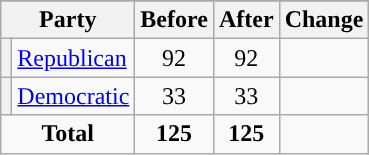<table class="wikitable" style="text-align:center;">
<tr>
</tr>
<tr>
<th colspan=2>Party</th>
<th>Before</th>
<th>After</th>
<th>Change</th>
</tr>
<tr>
<th style="background-color:"></th>
<td style="text-align:left;"><a href='#'>Republican</a></td>
<td>92</td>
<td>92</td>
<td></td>
</tr>
<tr>
<th style="background-color:"></th>
<td style="text-align:left;"><a href='#'>Democratic</a></td>
<td>33</td>
<td>33</td>
<td></td>
</tr>
<tr>
<td colspan=2><strong>Total</strong></td>
<td><strong>125</strong></td>
<td><strong>125</strong></td>
<td></td>
</tr>
</table>
